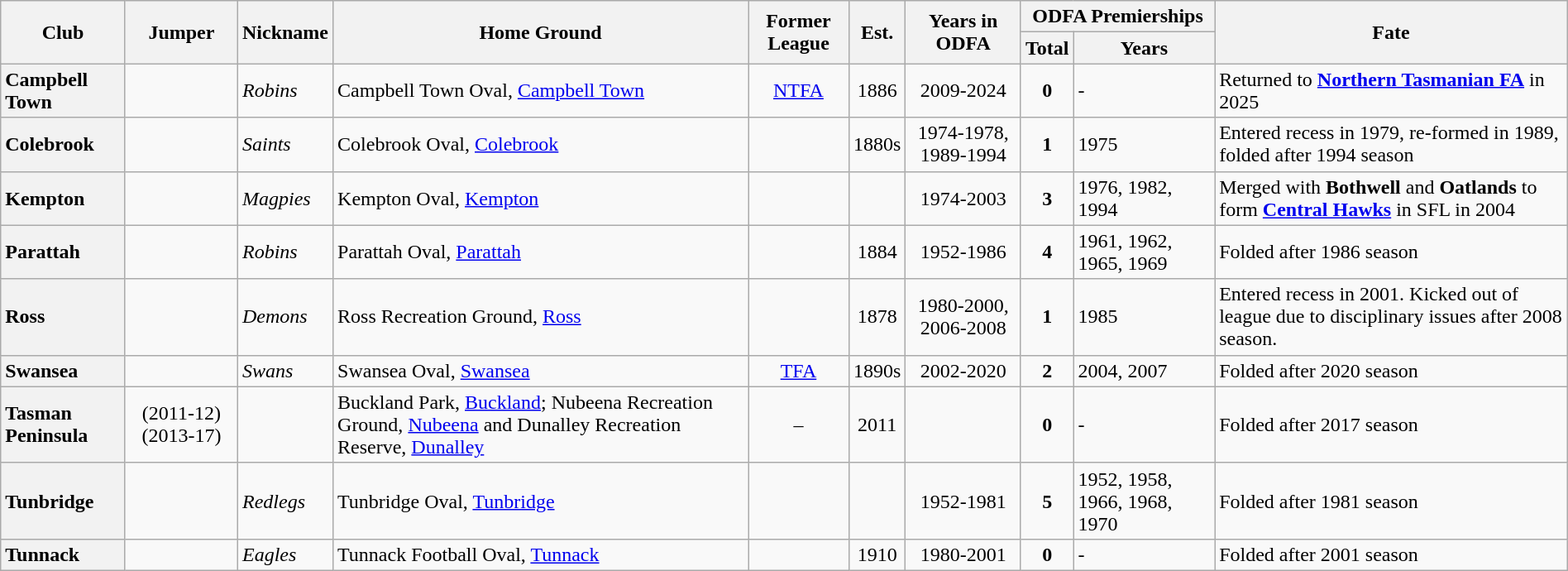<table class="wikitable sortable" style="text-align:center; width:100%">
<tr>
<th rowspan="2">Club</th>
<th rowspan="2">Jumper</th>
<th rowspan="2">Nickname</th>
<th rowspan="2">Home Ground</th>
<th rowspan="2">Former League</th>
<th rowspan="2">Est.</th>
<th rowspan="2">Years in ODFA</th>
<th colspan="2">ODFA Premierships</th>
<th rowspan="2">Fate</th>
</tr>
<tr>
<th>Total</th>
<th>Years</th>
</tr>
<tr>
<th style="text-align:left">Campbell Town</th>
<td></td>
<td align="left"><em>Robins</em></td>
<td align="left">Campbell Town Oval, <a href='#'>Campbell Town</a></td>
<td><a href='#'>NTFA</a></td>
<td>1886</td>
<td>2009-2024</td>
<td align="center"><strong>0</strong></td>
<td align="left">-</td>
<td align="left">Returned to <a href='#'><strong>Northern Tasmanian FA</strong></a> in 2025</td>
</tr>
<tr>
<th style="text-align:left">Colebrook</th>
<td></td>
<td align="left"><em>Saints</em></td>
<td align="left">Colebrook Oval, <a href='#'>Colebrook</a></td>
<td></td>
<td>1880s</td>
<td>1974-1978, 1989-1994</td>
<td align="center"><strong>1</strong></td>
<td align="left">1975</td>
<td align="left">Entered recess in 1979, re-formed in 1989, folded after 1994 season</td>
</tr>
<tr>
<th style="text-align:left">Kempton</th>
<td></td>
<td align="left"><em>Magpies</em></td>
<td align="left">Kempton Oval, <a href='#'>Kempton</a></td>
<td></td>
<td></td>
<td>1974-2003</td>
<td align="center"><strong>3</strong></td>
<td align="left">1976, 1982, 1994</td>
<td align="left">Merged with <strong>Bothwell</strong> and <strong>Oatlands</strong> to form <strong><a href='#'>Central Hawks</a></strong> in SFL in 2004</td>
</tr>
<tr>
<th style="text-align:left">Parattah</th>
<td></td>
<td align="left"><em>Robins</em></td>
<td align="left">Parattah Oval, <a href='#'>Parattah</a></td>
<td></td>
<td>1884</td>
<td>1952-1986</td>
<td align="center"><strong>4</strong></td>
<td align="left">1961, 1962, 1965, 1969</td>
<td align="left">Folded after 1986 season</td>
</tr>
<tr>
<th style="text-align:left">Ross</th>
<td></td>
<td align="left"><em>Demons</em></td>
<td align="left">Ross Recreation Ground, <a href='#'>Ross</a></td>
<td></td>
<td>1878</td>
<td>1980-2000, 2006-2008</td>
<td align="center"><strong>1</strong></td>
<td align="left">1985</td>
<td align="left">Entered recess in 2001. Kicked out of league due to disciplinary issues after 2008 season.</td>
</tr>
<tr>
<th style="text-align:left">Swansea</th>
<td></td>
<td align="left"><em>Swans</em></td>
<td align="left">Swansea Oval, <a href='#'>Swansea</a></td>
<td><a href='#'>TFA</a></td>
<td>1890s</td>
<td>2002-2020</td>
<td align="center"><strong>2</strong></td>
<td align="left">2004, 2007</td>
<td align="left">Folded after 2020 season</td>
</tr>
<tr>
<th style="text-align:left">Tasman Peninsula</th>
<td>(2011-12)(2013-17)</td>
<td align="left"><em></em></td>
<td align="left">Buckland Park, <a href='#'>Buckland</a>; Nubeena Recreation Ground, <a href='#'>Nubeena</a> and Dunalley Recreation Reserve, <a href='#'>Dunalley</a></td>
<td>–</td>
<td>2011</td>
<td></td>
<td align="center"><strong>0</strong></td>
<td align="left">-</td>
<td align="left">Folded after 2017 season</td>
</tr>
<tr>
<th style="text-align:left">Tunbridge</th>
<td align="center"></td>
<td align="left"><em>Redlegs</em></td>
<td align="left">Tunbridge Oval, <a href='#'>Tunbridge</a></td>
<td></td>
<td></td>
<td>1952-1981</td>
<td align="center"><strong>5</strong></td>
<td align="left">1952, 1958, 1966, 1968, 1970</td>
<td align="left">Folded after 1981 season</td>
</tr>
<tr>
<th style="text-align:left">Tunnack</th>
<td></td>
<td align="left"><em>Eagles</em></td>
<td align="left">Tunnack Football Oval, <a href='#'>Tunnack</a></td>
<td></td>
<td>1910</td>
<td>1980-2001</td>
<td align="center"><strong>0</strong></td>
<td align="left">-</td>
<td align="left">Folded after 2001 season</td>
</tr>
</table>
